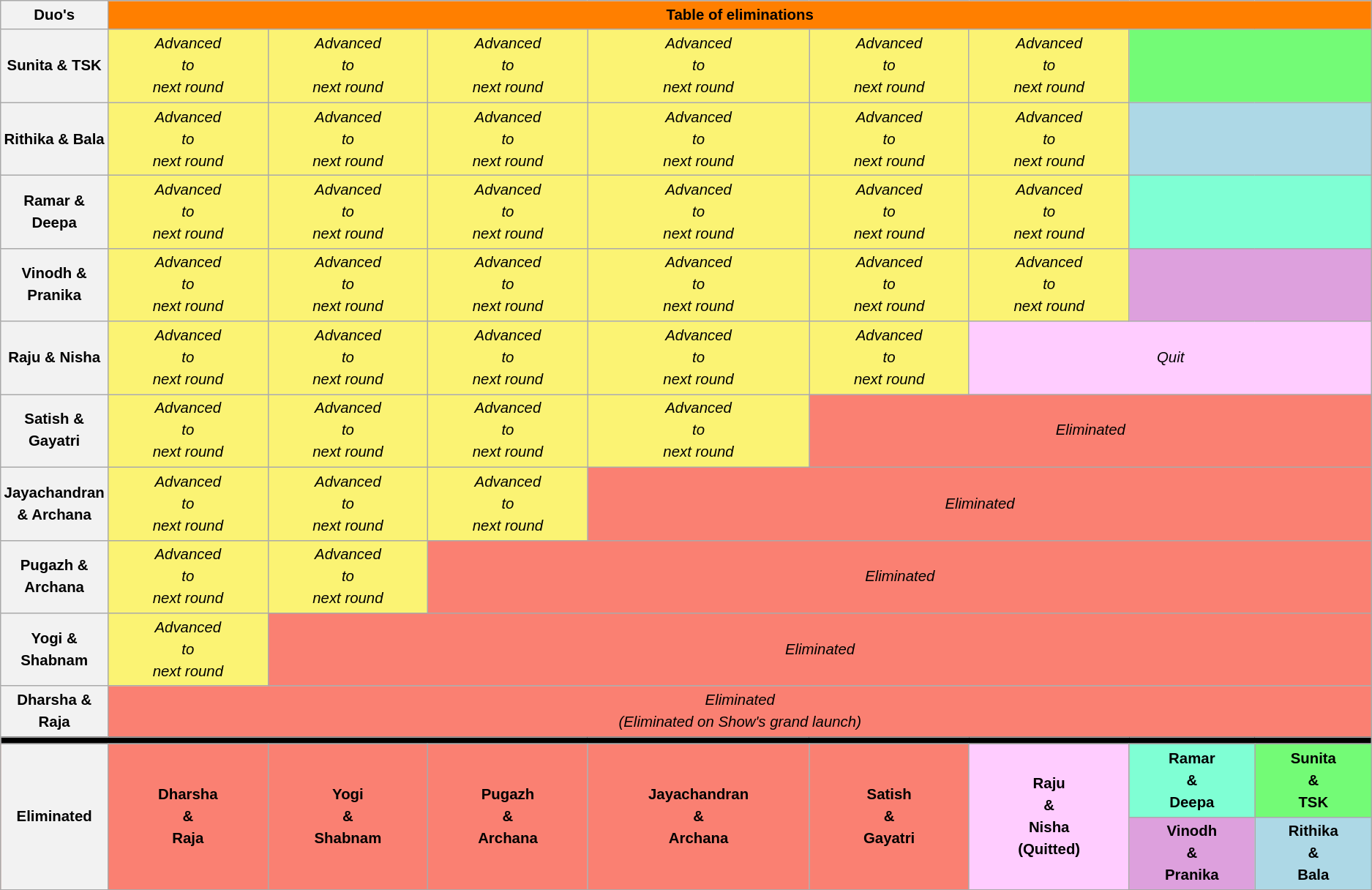<table class="wikitable mw-collapsible" style="text-align:center; font-size:85%; font-family: sans-serif; line-height:20px;" 4165415615615446>
<tr>
<th style="width: 6%;">Duo's</th>
<th colspan="12" style="background:#FF7F00">Table of eliminations</th>
</tr>
<tr>
<th>Sunita & TSK</th>
<td style="background:#FBF373"><em>Advanced<br>to<br> next round</em></td>
<td style="background:#FBF373"><em>Advanced<br>to<br> next round</em></td>
<td style="background:#FBF373"><em>Advanced<br>to<br> next round</em></td>
<td style="background:#FBF373"><em>Advanced<br>to<br> next round</em></td>
<td style="background:#FBF373"><em>Advanced<br>to<br> next round</em></td>
<td style="background:#FBF373"><em>Advanced<br>to<br> next round</em></td>
<td colspan="3" style="background:#73FB76;"></td>
</tr>
<tr>
<th>Rithika & Bala</th>
<td style="background:#FBF373"><em>Advanced<br>to<br> next round</em></td>
<td style="background:#FBF373"><em>Advanced<br>to<br> next round</em></td>
<td style="background:#FBF373"><em>Advanced<br>to<br> next round</em></td>
<td style="background:#FBF373"><em>Advanced<br>to<br> next round</em></td>
<td style="background:#FBF373"><em>Advanced<br>to<br> next round</em></td>
<td style="background:#FBF373"><em>Advanced<br>to<br> next round</em></td>
<td colspan="3" style="background:#ADD8E6; text-align:center;"></td>
</tr>
<tr>
<th>Ramar & Deepa</th>
<td style="background:#FBF373"><em>Advanced<br>to<br> next round</em></td>
<td style="background:#FBF373"><em>Advanced<br>to<br> next round</em></td>
<td style="background:#FBF373"><em>Advanced<br>to<br> next round</em></td>
<td style="background:#FBF373"><em>Advanced<br>to<br> next round</em></td>
<td style="background:#FBF373"><em>Advanced<br>to<br> next round</em></td>
<td style="background:#FBF373"><em>Advanced<br>to<br> next round</em></td>
<td colspan="3" style="background:#7FFFD4;"></td>
</tr>
<tr>
<th>Vinodh & Pranika</th>
<td style="background:#FBF373"><em>Advanced<br>to<br> next round</em></td>
<td style="background:#FBF373"><em>Advanced<br>to<br> next round</em></td>
<td style="background:#FBF373"><em>Advanced<br>to<br> next round</em></td>
<td style="background:#FBF373"><em>Advanced<br>to<br> next round</em></td>
<td style="background:#FBF373"><em>Advanced<br>to<br> next round</em></td>
<td style="background:#FBF373"><em>Advanced<br>to<br> next round</em></td>
<td colspan="3" style="background:#DDA0DD; text-align:center;"></td>
</tr>
<tr>
<th>Raju & Nisha</th>
<td style="background:#FBF373"><em>Advanced<br>to<br> next round</em></td>
<td style="background:#FBF373"><em>Advanced<br>to<br> next round</em></td>
<td style="background:#FBF373"><em>Advanced<br>to<br> next round</em></td>
<td style="background:#FBF373"><em>Advanced<br>to<br> next round</em></td>
<td style="background:#FBF373"><em>Advanced<br>to<br> next round</em></td>
<td colspan="15" style="background:#fcf"><em>Quit</em></td>
</tr>
<tr>
<th>Satish & Gayatri</th>
<td style="background:#FBF373"><em>Advanced<br>to<br> next round</em></td>
<td style="background:#FBF373"><em>Advanced<br>to<br> next round</em></td>
<td style="background:#FBF373"><em>Advanced<br>to<br> next round</em></td>
<td style="background:#FBF373"><em>Advanced<br>to<br> next round</em></td>
<td colspan="15" style="background:salmon"><em>Eliminated</em></td>
</tr>
<tr>
<th>Jayachandran & Archana</th>
<td style="background:#FBF373"><em>Advanced<br>to<br> next round</em></td>
<td style="background:#FBF373"><em>Advanced<br>to<br> next round</em></td>
<td style="background:#FBF373"><em>Advanced<br>to<br> next round</em></td>
<td colspan="15" style="background:salmon"><em>Eliminated</em></td>
</tr>
<tr>
<th>Pugazh & Archana</th>
<td style="background:#FBF373"><em>Advanced<br>to<br> next round</em></td>
<td style="background:#FBF373"><em>Advanced<br>to<br> next round</em></td>
<td colspan="15" style="background:salmon"><em>Eliminated</em></td>
</tr>
<tr>
<th>Yogi & Shabnam</th>
<td style="background:#FBF373"><em>Advanced<br>to<br> next round</em></td>
<td colspan="15" style="background:salmon"><em>Eliminated</em></td>
</tr>
<tr>
<th>Dharsha & Raja</th>
<td colspan="15" style="background:salmon"><em>Eliminated<br>(Eliminated on Show's grand launch)</em></td>
</tr>
<tr>
<td colspan="15" bgcolor="black"></td>
</tr>
<tr>
</tr>
<tr style="background:salmon" |>
<th colspan="1" rowspan="2"><strong>Eliminated</strong></th>
<td style="background:salmon" rowspan=2><strong>Dharsha <br>&<br> Raja  </strong></td>
<td rowspan="2"><strong>Yogi <br>&<br> Shabnam</strong></td>
<td rowspan="2"><strong>Pugazh <br>&<br> Archana</strong></td>
<td rowspan="2"><strong>Jayachandran <br>&<br> Archana</strong></td>
<td rowspan="2"><strong>Satish <br>&<br>Gayatri</strong></td>
<td rowspan="2" style="background:#fcf; text-align:center;"><strong>Raju <br>&<br>Nisha</strong><br><strong>(Quitted)</strong></td>
<td style="background:#7FFFD4; text-align:center;"><strong>Ramar <br>&<br>Deepa</strong></td>
<td style="background:#73FB76; text-align:center;"><strong>Sunita <br>&<br>TSK</strong></td>
</tr>
<tr>
<td style="background:#DDA0DD; text-align:center;"><strong>Vinodh <br>&<br>Pranika</strong></td>
<td style="background:#ADD8E6; text-align:center;"><strong>Rithika <br>&<br>Bala</strong></td>
</tr>
<tr>
</tr>
</table>
